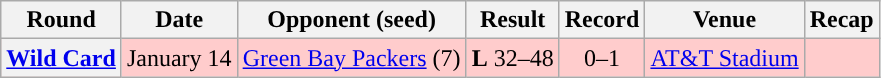<table class="wikitable" style="text-align:center">
<tr>
<th>Round</th>
<th>Date</th>
<th>Opponent (seed)</th>
<th>Result</th>
<th>Record</th>
<th>Venue</th>
<th>Recap</th>
</tr>
<tr style="background:#fcc">
<th><a href='#'>Wild Card</a></th>
<td>January 14</td>
<td><a href='#'>Green Bay Packers</a> (7)</td>
<td><strong>L</strong> 32–48</td>
<td>0–1</td>
<td><a href='#'>AT&T Stadium</a></td>
<td></td>
</tr>
</table>
